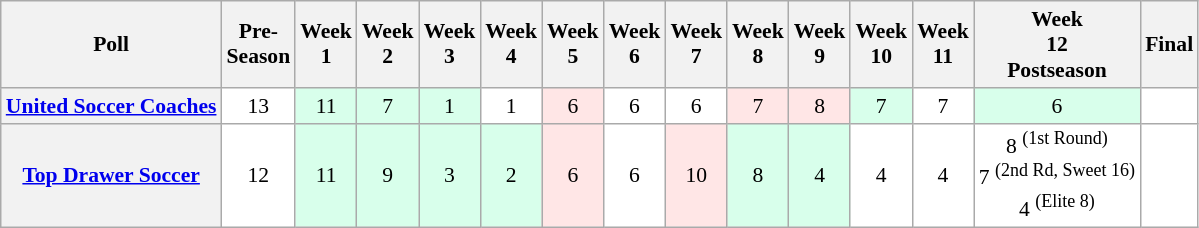<table class="wikitable" style="white-space:nowrap;font-size:90%">
<tr>
<th>Poll</th>
<th>Pre-<br>Season</th>
<th>Week<br>1</th>
<th>Week<br>2</th>
<th>Week<br>3</th>
<th>Week<br>4</th>
<th>Week<br>5</th>
<th>Week<br>6</th>
<th>Week<br>7</th>
<th>Week<br>8</th>
<th>Week<br>9</th>
<th>Week<br>10</th>
<th>Week<br>11</th>
<th>Week<br>12<br>Postseason</th>
<th>Final</th>
</tr>
<tr style="text-align:center;">
<th><a href='#'>United Soccer Coaches</a></th>
<td style="background:#FFF;">13</td>
<td style="background:#D8FFEB;">11</td>
<td style="background:#D8FFEB;">7</td>
<td style="background:#D8FFEB;">1</td>
<td style="background:#FFF;">1</td>
<td style="background:#FFE6E6;">6</td>
<td style="background:#FFF;">6</td>
<td style="background:#FFF;">6</td>
<td style="background:#FFE6E6;">7</td>
<td style="background:#FFE6E6;">8</td>
<td style="background:#D8FFEB;">7</td>
<td style="background:#FFF;">7</td>
<td style="background:#D8FFEB;">6</td>
<td style="background:#FFF;"></td>
</tr>
<tr style="text-align:center;">
<th><a href='#'>Top Drawer Soccer</a></th>
<td style="background:#FFF;">12</td>
<td style="background:#D8FFEB;">11</td>
<td style="background:#D8FFEB;">9</td>
<td style="background:#D8FFEB;">3</td>
<td style="background:#D8FFEB;">2</td>
<td style="background:#FFE6E6;">6</td>
<td style="background:#FFF;">6</td>
<td style="background:#FFE6E6;">10</td>
<td style="background:#D8FFEB;">8</td>
<td style="background:#D8FFEB;">4</td>
<td style="background:#FFF;">4</td>
<td style="background:#FFF;">4</td>
<td style="background:#FFF;">8 <sup>(1st Round)</sup> <br> 7 <sup>(2nd Rd, Sweet 16)</sup> <br> 4 <sup>(Elite 8)</sup></td>
<td style="background:#FFF;"></td>
</tr>
</table>
